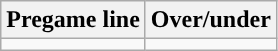<table class="wikitable">
<tr align="center">
<th>Pregame line</th>
<th>Over/under</th>
</tr>
<tr align="center">
<td></td>
<td></td>
</tr>
</table>
